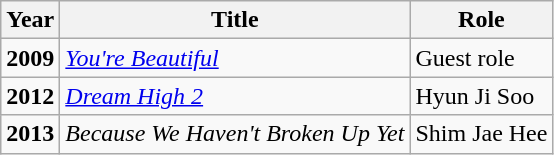<table class="wikitable" border="1">
<tr>
<th scope="col">Year</th>
<th scope="col">Title</th>
<th scope="col">Role</th>
</tr>
<tr>
<td><strong>2009</strong></td>
<td><em><a href='#'>You're Beautiful</a></em></td>
<td>Guest role</td>
</tr>
<tr>
<td><strong>2012</strong></td>
<td><em><a href='#'>Dream High 2</a></em></td>
<td>Hyun Ji Soo</td>
</tr>
<tr>
<td><strong>2013</strong></td>
<td><em>Because We Haven't Broken Up Yet</em></td>
<td>Shim Jae Hee</td>
</tr>
</table>
